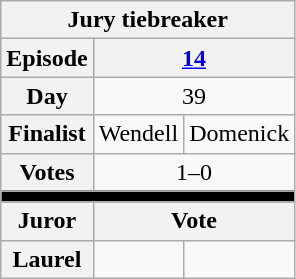<table class="wikitable nowrap" style="text-align:center; font-size:100%">
<tr>
<th colspan="4">Jury tiebreaker</th>
</tr>
<tr>
<th>Episode</th>
<th colspan="2"><a href='#'>14</a></th>
</tr>
<tr>
<th>Day</th>
<td colspan="2">39</td>
</tr>
<tr>
<th>Finalist</th>
<td>Wendell</td>
<td>Domenick</td>
</tr>
<tr>
<th>Votes</th>
<td colspan="2">1–0</td>
</tr>
<tr>
<th colspan="5" style="background:black;"></th>
</tr>
<tr>
<th>Juror</th>
<th colspan="4">Vote</th>
</tr>
<tr>
<th>Laurel</th>
<td></td>
<td></td>
</tr>
</table>
